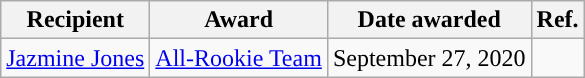<table class="wikitable sortable sortable" style="text-align: center">
<tr>
<th>Recipient</th>
<th>Award</th>
<th>Date awarded</th>
<th>Ref.</th>
</tr>
<tr>
<td><a href='#'>Jazmine Jones</a></td>
<td><a href='#'>All-Rookie Team</a></td>
<td>September 27, 2020</td>
<td></td>
</tr>
</table>
